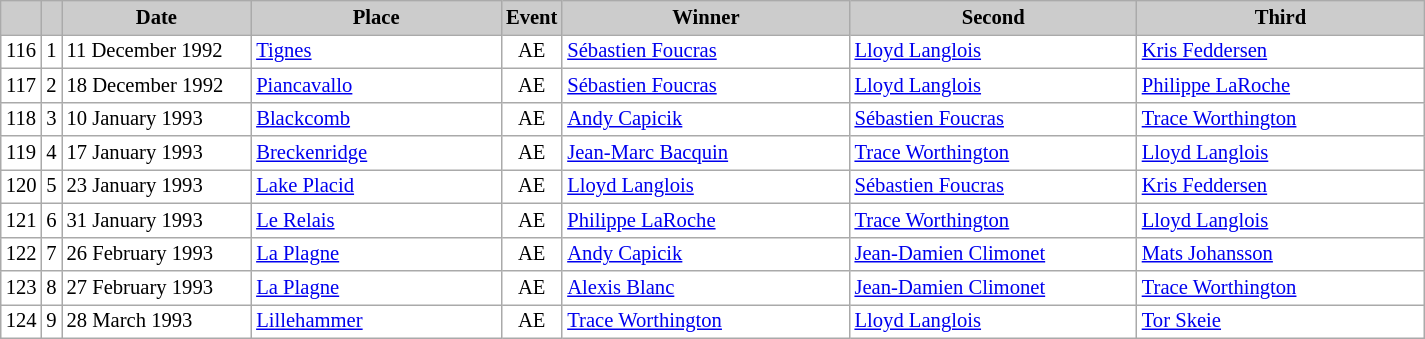<table class="wikitable plainrowheaders" style="background:#fff; font-size:86%; line-height:16px; border:grey solid 1px; border-collapse:collapse;">
<tr style="background:#ccc; text-align:center;">
<th scope="col" style="background:#ccc; width=20 px;"></th>
<th scope="col" style="background:#ccc; width=30 px;"></th>
<th scope="col" style="background:#ccc; width:120px;">Date</th>
<th scope="col" style="background:#ccc; width:160px;">Place</th>
<th scope="col" style="background:#ccc; width:15px;">Event</th>
<th scope="col" style="background:#ccc; width:185px;">Winner</th>
<th scope="col" style="background:#ccc; width:185px;">Second</th>
<th scope="col" style="background:#ccc; width:185px;">Third</th>
</tr>
<tr>
<td align=center>116</td>
<td align=center>1</td>
<td>11 December 1992</td>
<td> <a href='#'>Tignes</a></td>
<td align=center>AE</td>
<td> <a href='#'>Sébastien Foucras</a></td>
<td> <a href='#'>Lloyd Langlois</a></td>
<td> <a href='#'>Kris Feddersen</a></td>
</tr>
<tr>
<td align=center>117</td>
<td align=center>2</td>
<td>18 December 1992</td>
<td> <a href='#'>Piancavallo</a></td>
<td align=center>AE</td>
<td> <a href='#'>Sébastien Foucras</a></td>
<td> <a href='#'>Lloyd Langlois</a></td>
<td> <a href='#'>Philippe LaRoche</a></td>
</tr>
<tr>
<td align=center>118</td>
<td align=center>3</td>
<td>10 January 1993</td>
<td> <a href='#'>Blackcomb</a></td>
<td align=center>AE</td>
<td> <a href='#'>Andy Capicik</a></td>
<td> <a href='#'>Sébastien Foucras</a></td>
<td> <a href='#'>Trace Worthington</a></td>
</tr>
<tr>
<td align=center>119</td>
<td align=center>4</td>
<td>17 January 1993</td>
<td> <a href='#'>Breckenridge</a></td>
<td align=center>AE</td>
<td> <a href='#'>Jean-Marc Bacquin</a></td>
<td> <a href='#'>Trace Worthington</a></td>
<td> <a href='#'>Lloyd Langlois</a></td>
</tr>
<tr>
<td align=center>120</td>
<td align=center>5</td>
<td>23 January 1993</td>
<td> <a href='#'>Lake Placid</a></td>
<td align=center>AE</td>
<td> <a href='#'>Lloyd Langlois</a></td>
<td> <a href='#'>Sébastien Foucras</a></td>
<td> <a href='#'>Kris Feddersen</a></td>
</tr>
<tr>
<td align=center>121</td>
<td align=center>6</td>
<td>31 January 1993</td>
<td> <a href='#'>Le Relais</a></td>
<td align=center>AE</td>
<td> <a href='#'>Philippe LaRoche</a></td>
<td> <a href='#'>Trace Worthington</a></td>
<td> <a href='#'>Lloyd Langlois</a></td>
</tr>
<tr>
<td align=center>122</td>
<td align=center>7</td>
<td>26 February 1993</td>
<td> <a href='#'>La Plagne</a></td>
<td align=center>AE</td>
<td> <a href='#'>Andy Capicik</a></td>
<td> <a href='#'>Jean-Damien Climonet</a></td>
<td> <a href='#'>Mats Johansson</a></td>
</tr>
<tr>
<td align=center>123</td>
<td align=center>8</td>
<td>27 February 1993</td>
<td> <a href='#'>La Plagne</a></td>
<td align=center>AE</td>
<td> <a href='#'>Alexis Blanc</a></td>
<td> <a href='#'>Jean-Damien Climonet</a></td>
<td> <a href='#'>Trace Worthington</a></td>
</tr>
<tr>
<td align=center>124</td>
<td align=center>9</td>
<td>28 March 1993</td>
<td> <a href='#'>Lillehammer</a></td>
<td align=center>AE</td>
<td> <a href='#'>Trace Worthington</a></td>
<td> <a href='#'>Lloyd Langlois</a></td>
<td> <a href='#'>Tor Skeie</a></td>
</tr>
</table>
